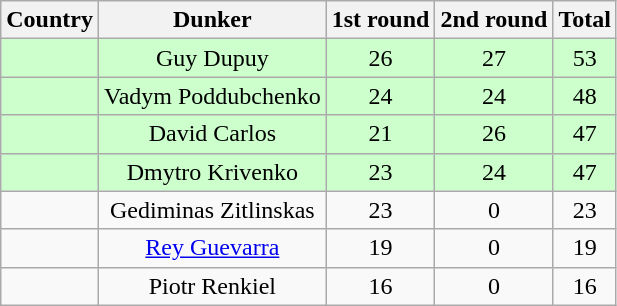<table class="wikitable sortable" style="text-align:center">
<tr>
<th>Country</th>
<th>Dunker</th>
<th>1st round</th>
<th>2nd round</th>
<th>Total</th>
</tr>
<tr bgcolor="#ccffcc">
<td align=left></td>
<td>Guy Dupuy</td>
<td>26</td>
<td>27</td>
<td>53</td>
</tr>
<tr bgcolor="#ccffcc">
<td align=left></td>
<td>Vadym Poddubchenko</td>
<td>24</td>
<td>24</td>
<td>48</td>
</tr>
<tr bgcolor="#ccffcc">
<td align=left></td>
<td>David Carlos</td>
<td>21</td>
<td>26</td>
<td>47</td>
</tr>
<tr bgcolor="#ccffcc">
<td align=left></td>
<td>Dmytro Krivenko</td>
<td>23</td>
<td>24</td>
<td>47</td>
</tr>
<tr>
<td align=left></td>
<td>Gediminas Zitlinskas</td>
<td>23</td>
<td>0</td>
<td>23</td>
</tr>
<tr>
<td align=left></td>
<td><a href='#'>Rey Guevarra</a></td>
<td>19</td>
<td>0</td>
<td>19</td>
</tr>
<tr>
<td align=left></td>
<td>Piotr Renkiel</td>
<td>16</td>
<td>0</td>
<td>16</td>
</tr>
</table>
